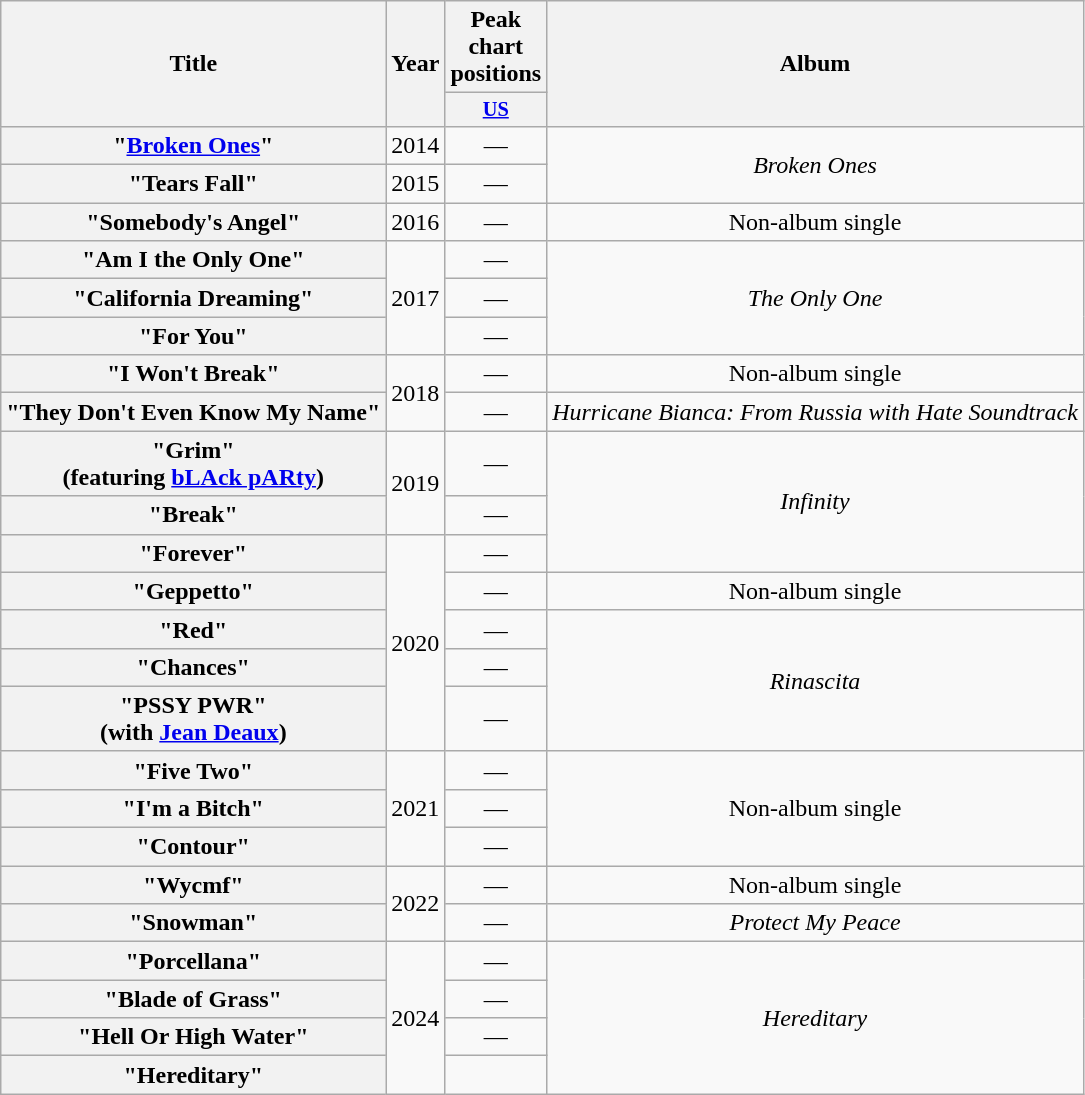<table class="wikitable plainrowheaders" style="text-align:center;">
<tr>
<th scope="col" rowspan="2">Title</th>
<th scope="col" rowspan="2">Year</th>
<th scope="col">Peak chart positions</th>
<th scope="col" rowspan="2">Album</th>
</tr>
<tr>
<th scope="col" style="width:3em;font-size:85%;"><a href='#'>US</a></th>
</tr>
<tr>
<th scope="row">"<a href='#'>Broken Ones</a>"</th>
<td>2014</td>
<td>—</td>
<td rowspan="2"><em>Broken Ones</em></td>
</tr>
<tr>
<th scope="row">"Tears Fall"</th>
<td>2015</td>
<td>—</td>
</tr>
<tr>
<th scope="row">"Somebody's Angel"</th>
<td>2016</td>
<td>—</td>
<td>Non-album single</td>
</tr>
<tr>
<th scope="row">"Am I the Only One"</th>
<td rowspan="3">2017</td>
<td>—</td>
<td rowspan="3"><em>The Only One</em></td>
</tr>
<tr>
<th scope="row">"California Dreaming"</th>
<td>—</td>
</tr>
<tr>
<th scope="row">"For You"</th>
<td>—</td>
</tr>
<tr>
<th scope="row">"I Won't Break"</th>
<td rowspan="2">2018</td>
<td>—</td>
<td>Non-album single</td>
</tr>
<tr>
<th scope="row">"They Don't Even Know My Name"</th>
<td>—</td>
<td><em>Hurricane Bianca: From Russia with Hate Soundtrack</em></td>
</tr>
<tr>
<th scope="row">"Grim" <br><span>(featuring <a href='#'>bLAck pARty</a>)</span></th>
<td rowspan="2">2019</td>
<td>—</td>
<td rowspan="3"><em>Infinity</em></td>
</tr>
<tr>
<th scope="row">"Break"</th>
<td>—</td>
</tr>
<tr>
<th scope="row">"Forever"</th>
<td rowspan="5">2020</td>
<td>—</td>
</tr>
<tr>
<th scope="row">"Geppetto"</th>
<td>—</td>
<td>Non-album single</td>
</tr>
<tr>
<th scope="row">"Red"</th>
<td>—</td>
<td rowspan="3"><em>Rinascita</em></td>
</tr>
<tr>
<th scope="row">"Chances"</th>
<td>—</td>
</tr>
<tr>
<th scope="row">"PSSY PWR" <br><span>(with <a href='#'>Jean Deaux</a>)</span></th>
<td>—</td>
</tr>
<tr>
<th scope="row">"Five Two"</th>
<td rowspan="3">2021</td>
<td>—</td>
<td rowspan="3">Non-album single</td>
</tr>
<tr>
<th scope="row">"I'm a Bitch"</th>
<td>—</td>
</tr>
<tr>
<th scope="row">"Contour"</th>
<td>—</td>
</tr>
<tr>
<th scope="row">"Wycmf"</th>
<td rowspan="2">2022</td>
<td>—</td>
<td>Non-album single</td>
</tr>
<tr>
<th scope="row">"Snowman"</th>
<td>—</td>
<td><em>Protect My Peace</em></td>
</tr>
<tr>
<th scope="row">"Porcellana"</th>
<td rowspan="4">2024</td>
<td>—</td>
<td rowspan="4"><em>Hereditary</em></td>
</tr>
<tr>
<th scope="row">"Blade of Grass"</th>
<td>—</td>
</tr>
<tr>
<th scope="row">"Hell Or High Water"</th>
<td>—</td>
</tr>
<tr>
<th scope="row">"Hereditary"</th>
</tr>
</table>
